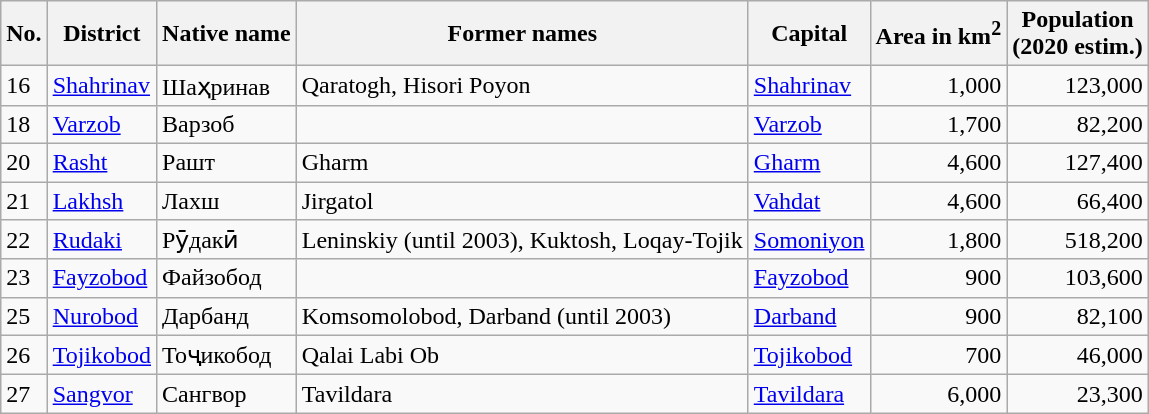<table class="wikitable sortable">
<tr>
<th>No.</th>
<th>District</th>
<th>Native name</th>
<th>Former names</th>
<th>Capital</th>
<th>Area in km<sup>2</sup></th>
<th>Population<br>(2020 estim.)</th>
</tr>
<tr>
<td>16</td>
<td><a href='#'>Shahrinav</a></td>
<td>Шаҳринав</td>
<td>Qaratogh, Hisori Poyon</td>
<td><a href='#'>Shahrinav</a></td>
<td align="right">1,000</td>
<td align="right">123,000</td>
</tr>
<tr>
<td>18</td>
<td><a href='#'>Varzob</a></td>
<td>Варзоб</td>
<td></td>
<td><a href='#'>Varzob</a></td>
<td align="right">1,700</td>
<td align="right">82,200</td>
</tr>
<tr>
<td>20</td>
<td><a href='#'>Rasht</a></td>
<td>Рашт</td>
<td>Gharm</td>
<td><a href='#'>Gharm</a></td>
<td align="right">4,600</td>
<td align="right">127,400</td>
</tr>
<tr>
<td>21</td>
<td><a href='#'>Lakhsh</a></td>
<td>Лахш</td>
<td>Jirgatol</td>
<td><a href='#'>Vahdat</a></td>
<td align="right">4,600</td>
<td align="right">66,400</td>
</tr>
<tr>
<td>22</td>
<td><a href='#'>Rudaki</a></td>
<td>Рӯдакӣ</td>
<td>Leninskiy (until 2003), Kuktosh, Loqay-Tojik</td>
<td><a href='#'>Somoniyon</a></td>
<td align="right">1,800</td>
<td align="right">518,200</td>
</tr>
<tr>
<td>23</td>
<td><a href='#'>Fayzobod</a></td>
<td>Файзобод</td>
<td></td>
<td><a href='#'>Fayzobod</a></td>
<td align="right">900</td>
<td align="right">103,600</td>
</tr>
<tr>
<td>25</td>
<td><a href='#'>Nurobod</a></td>
<td>Дарбанд</td>
<td>Komsomolobod, Darband (until 2003)</td>
<td><a href='#'>Darband</a></td>
<td align="right">900</td>
<td align="right">82,100</td>
</tr>
<tr>
<td>26</td>
<td><a href='#'>Tojikobod</a></td>
<td>Тоҷикобод</td>
<td>Qalai Labi Ob</td>
<td><a href='#'>Tojikobod</a></td>
<td align="right">700</td>
<td align="right">46,000</td>
</tr>
<tr>
<td>27</td>
<td><a href='#'>Sangvor</a></td>
<td>Сангвор</td>
<td>Tavildara</td>
<td><a href='#'>Tavildara</a></td>
<td align="right">6,000</td>
<td align="right">23,300</td>
</tr>
</table>
